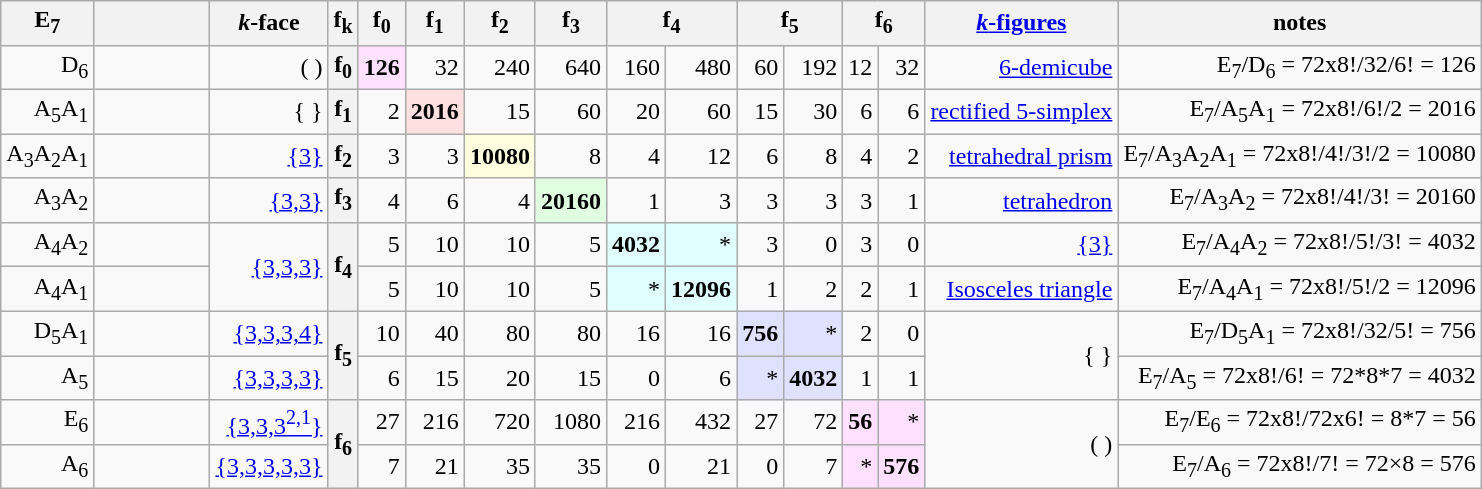<table class=wikitable>
<tr>
<th>E<sub>7</sub></th>
<th width=70></th>
<th><em>k</em>-face</th>
<th>f<sub>k</sub></th>
<th>f<sub>0</sub></th>
<th>f<sub>1</sub></th>
<th>f<sub>2</sub></th>
<th>f<sub>3</sub></th>
<th colspan=2>f<sub>4</sub></th>
<th colspan=2>f<sub>5</sub></th>
<th colspan=2>f<sub>6</sub></th>
<th><a href='#'><em>k</em>-figures</a></th>
<th>notes</th>
</tr>
<tr align=right>
<td>D<sub>6</sub></td>
<td></td>
<td>( )</td>
<th>f<sub>0</sub></th>
<td BGCOLOR="#ffe0ff"><strong>126</strong></td>
<td>32</td>
<td>240</td>
<td>640</td>
<td>160</td>
<td>480</td>
<td>60</td>
<td>192</td>
<td>12</td>
<td>32</td>
<td><a href='#'>6-demicube</a></td>
<td>E<sub>7</sub>/D<sub>6</sub> = 72x8!/32/6! = 126</td>
</tr>
<tr align=right>
<td>A<sub>5</sub>A<sub>1</sub></td>
<td></td>
<td>{ }</td>
<th>f<sub>1</sub></th>
<td>2</td>
<td BGCOLOR="#ffe0e0"><strong>2016</strong></td>
<td>15</td>
<td>60</td>
<td>20</td>
<td>60</td>
<td>15</td>
<td>30</td>
<td>6</td>
<td>6</td>
<td><a href='#'>rectified 5-simplex</a></td>
<td>E<sub>7</sub>/A<sub>5</sub>A<sub>1</sub> = 72x8!/6!/2 = 2016</td>
</tr>
<tr align=right>
<td>A<sub>3</sub>A<sub>2</sub>A<sub>1</sub></td>
<td></td>
<td><a href='#'>{3}</a></td>
<th>f<sub>2</sub></th>
<td>3</td>
<td>3</td>
<td BGCOLOR="#ffffe0"><strong>10080</strong></td>
<td>8</td>
<td>4</td>
<td>12</td>
<td>6</td>
<td>8</td>
<td>4</td>
<td>2</td>
<td><a href='#'>tetrahedral prism</a></td>
<td>E<sub>7</sub>/A<sub>3</sub>A<sub>2</sub>A<sub>1</sub> = 72x8!/4!/3!/2 = 10080</td>
</tr>
<tr align=right>
<td>A<sub>3</sub>A<sub>2</sub></td>
<td></td>
<td><a href='#'>{3,3}</a></td>
<th>f<sub>3</sub></th>
<td>4</td>
<td>6</td>
<td>4</td>
<td BGCOLOR="#e0ffe0"><strong>20160</strong></td>
<td>1</td>
<td>3</td>
<td>3</td>
<td>3</td>
<td>3</td>
<td>1</td>
<td><a href='#'>tetrahedron</a></td>
<td>E<sub>7</sub>/A<sub>3</sub>A<sub>2</sub> = 72x8!/4!/3! = 20160</td>
</tr>
<tr align=right>
<td>A<sub>4</sub>A<sub>2</sub></td>
<td></td>
<td rowspan=2><a href='#'>{3,3,3}</a></td>
<th rowspan=2>f<sub>4</sub></th>
<td>5</td>
<td>10</td>
<td>10</td>
<td>5</td>
<td BGCOLOR="#e0ffff"><strong>4032</strong></td>
<td BGCOLOR="#e0ffff">*</td>
<td>3</td>
<td>0</td>
<td>3</td>
<td>0</td>
<td><a href='#'>{3}</a></td>
<td>E<sub>7</sub>/A<sub>4</sub>A<sub>2</sub> = 72x8!/5!/3! = 4032</td>
</tr>
<tr align=right>
<td>A<sub>4</sub>A<sub>1</sub></td>
<td></td>
<td>5</td>
<td>10</td>
<td>10</td>
<td>5</td>
<td BGCOLOR="#e0ffff">*</td>
<td BGCOLOR="#e0ffff"><strong>12096</strong></td>
<td>1</td>
<td>2</td>
<td>2</td>
<td>1</td>
<td><a href='#'>Isosceles triangle</a></td>
<td>E<sub>7</sub>/A<sub>4</sub>A<sub>1</sub> = 72x8!/5!/2 = 12096</td>
</tr>
<tr align=right>
<td>D<sub>5</sub>A<sub>1</sub></td>
<td></td>
<td><a href='#'>{3,3,3,4}</a></td>
<th rowspan=2>f<sub>5</sub></th>
<td>10</td>
<td>40</td>
<td>80</td>
<td>80</td>
<td>16</td>
<td>16</td>
<td BGCOLOR="#e0e0ff"><strong>756</strong></td>
<td BGCOLOR="#e0e0ff">*</td>
<td>2</td>
<td>0</td>
<td rowspan=2>{ }</td>
<td>E<sub>7</sub>/D<sub>5</sub>A<sub>1</sub> = 72x8!/32/5! = 756</td>
</tr>
<tr align=right>
<td>A<sub>5</sub></td>
<td></td>
<td><a href='#'>{3,3,3,3}</a></td>
<td>6</td>
<td>15</td>
<td>20</td>
<td>15</td>
<td>0</td>
<td>6</td>
<td BGCOLOR="#e0e0ff">*</td>
<td BGCOLOR="#e0e0ff"><strong>4032</strong></td>
<td>1</td>
<td>1</td>
<td>E<sub>7</sub>/A<sub>5</sub> = 72x8!/6! = 72*8*7 = 4032</td>
</tr>
<tr align=right>
<td>E<sub>6</sub></td>
<td></td>
<td><a href='#'>{3,3,3<sup>2,1</sup>}</a></td>
<th rowspan=2>f<sub>6</sub></th>
<td>27</td>
<td>216</td>
<td>720</td>
<td>1080</td>
<td>216</td>
<td>432</td>
<td>27</td>
<td>72</td>
<td BGCOLOR="#ffe0ff"><strong>56</strong></td>
<td BGCOLOR="#ffe0ff">*</td>
<td rowspan=2>( )</td>
<td>E<sub>7</sub>/E<sub>6</sub> = 72x8!/72x6! = 8*7 = 56</td>
</tr>
<tr align=right>
<td>A<sub>6</sub></td>
<td></td>
<td><a href='#'>{3,3,3,3,3}</a></td>
<td>7</td>
<td>21</td>
<td>35</td>
<td>35</td>
<td>0</td>
<td>21</td>
<td>0</td>
<td>7</td>
<td BGCOLOR="#ffe0ff">*</td>
<td BGCOLOR="#ffe0ff"><strong>576</strong></td>
<td>E<sub>7</sub>/A<sub>6</sub> = 72x8!/7! = 72×8 = 576</td>
</tr>
</table>
